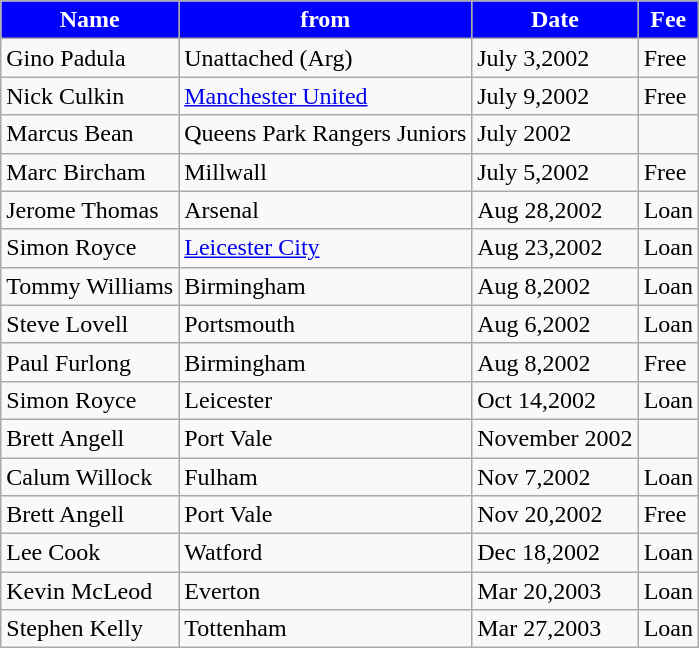<table class="wikitable">
<tr>
<th style="background:#0000FF; color:#FFFFFF; text-align:center;"><strong>Name</strong></th>
<th style="background:#0000FF; color:#FFFFFF; text-align:center;">from</th>
<th style="background:#0000FF; color:#FFFFFF; text-align:center;">Date</th>
<th style="background:#0000FF; color:#FFFFFF; text-align:center;">Fee</th>
</tr>
<tr>
<td>Gino Padula</td>
<td>Unattached (Arg)</td>
<td>July 3,2002</td>
<td>Free</td>
</tr>
<tr>
<td>Nick Culkin</td>
<td><a href='#'>Manchester United</a></td>
<td>July 9,2002</td>
<td>Free</td>
</tr>
<tr>
<td>Marcus Bean</td>
<td>Queens Park Rangers Juniors</td>
<td>July 2002</td>
<td></td>
</tr>
<tr>
<td>Marc Bircham</td>
<td>Millwall</td>
<td>July 5,2002</td>
<td>Free</td>
</tr>
<tr>
<td>Jerome Thomas</td>
<td>Arsenal</td>
<td>Aug 28,2002</td>
<td>Loan</td>
</tr>
<tr>
<td>Simon Royce</td>
<td><a href='#'>Leicester City</a></td>
<td>Aug 23,2002</td>
<td>Loan</td>
</tr>
<tr>
<td>Tommy Williams</td>
<td>Birmingham</td>
<td>Aug 8,2002</td>
<td>Loan</td>
</tr>
<tr>
<td>Steve Lovell</td>
<td>Portsmouth</td>
<td>Aug 6,2002</td>
<td>Loan</td>
</tr>
<tr>
<td>Paul Furlong</td>
<td>Birmingham</td>
<td>Aug 8,2002</td>
<td>Free</td>
</tr>
<tr>
<td>Simon Royce</td>
<td>Leicester</td>
<td>Oct 14,2002</td>
<td>Loan</td>
</tr>
<tr>
<td>Brett Angell</td>
<td>Port Vale</td>
<td>November 2002</td>
<td></td>
</tr>
<tr>
<td>Calum Willock</td>
<td>Fulham</td>
<td>Nov 7,2002</td>
<td>Loan</td>
</tr>
<tr>
<td>Brett Angell</td>
<td>Port Vale</td>
<td>Nov 20,2002</td>
<td>Free</td>
</tr>
<tr>
<td>Lee Cook</td>
<td>Watford</td>
<td>Dec 18,2002</td>
<td>Loan</td>
</tr>
<tr>
<td>Kevin McLeod</td>
<td>Everton</td>
<td>Mar 20,2003</td>
<td>Loan</td>
</tr>
<tr>
<td>Stephen Kelly</td>
<td>Tottenham</td>
<td>Mar 27,2003</td>
<td>Loan</td>
</tr>
</table>
